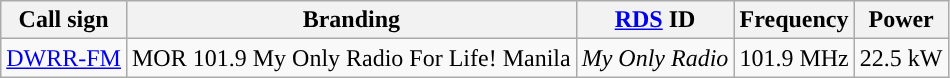<table class="wikitable sortable">
<tr>
<th>Call sign</th>
<th>Branding</th>
<th><a href='#'>RDS</a> ID</th>
<th>Frequency</th>
<th>Power</th>
</tr>
<tr>
<td><a href='#'>DWRR-FM</a></td>
<td>MOR 101.9 My Only Radio For Life! Manila</td>
<td><em>My Only Radio</em></td>
<td>101.9 MHz</td>
<td>22.5 kW</td>
</tr>
</table>
